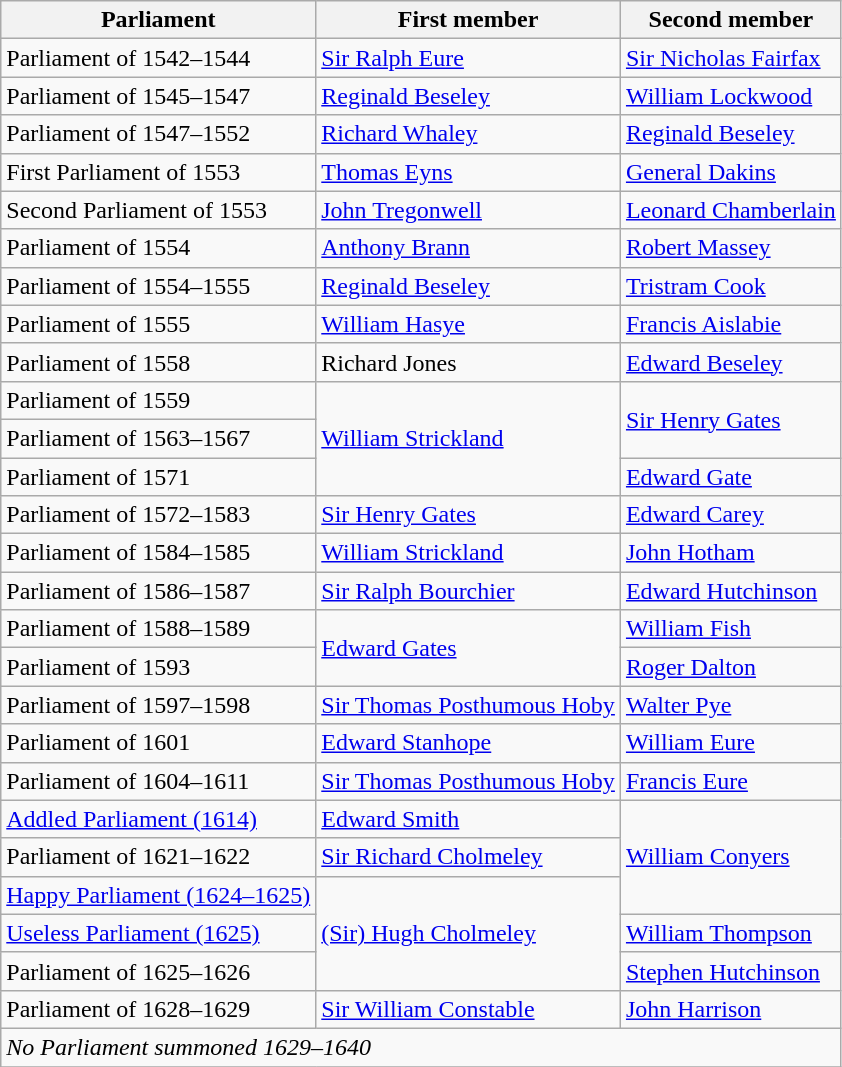<table class="wikitable">
<tr>
<th>Parliament</th>
<th>First member</th>
<th>Second member</th>
</tr>
<tr>
<td>Parliament of 1542–1544</td>
<td><a href='#'>Sir Ralph Eure</a></td>
<td><a href='#'>Sir Nicholas Fairfax</a></td>
</tr>
<tr>
<td>Parliament of 1545–1547</td>
<td><a href='#'>Reginald Beseley</a></td>
<td><a href='#'>William Lockwood</a></td>
</tr>
<tr>
<td>Parliament of 1547–1552</td>
<td><a href='#'>Richard Whaley</a></td>
<td><a href='#'>Reginald Beseley</a></td>
</tr>
<tr>
<td>First Parliament of 1553</td>
<td><a href='#'>Thomas Eyns</a></td>
<td><a href='#'>General Dakins</a></td>
</tr>
<tr>
<td>Second Parliament of 1553</td>
<td><a href='#'>John Tregonwell</a></td>
<td><a href='#'>Leonard Chamberlain</a></td>
</tr>
<tr>
<td>Parliament of 1554</td>
<td><a href='#'>Anthony Brann</a></td>
<td><a href='#'>Robert Massey</a></td>
</tr>
<tr>
<td>Parliament of 1554–1555</td>
<td><a href='#'>Reginald Beseley</a></td>
<td><a href='#'>Tristram Cook</a></td>
</tr>
<tr>
<td>Parliament of 1555</td>
<td><a href='#'>William Hasye</a></td>
<td><a href='#'>Francis Aislabie</a></td>
</tr>
<tr>
<td>Parliament of 1558</td>
<td>Richard Jones</td>
<td><a href='#'>Edward Beseley</a></td>
</tr>
<tr>
<td>Parliament of 1559</td>
<td rowspan="3"><a href='#'>William Strickland</a></td>
<td rowspan="2"><a href='#'>Sir Henry Gates</a></td>
</tr>
<tr>
<td>Parliament of 1563–1567</td>
</tr>
<tr>
<td>Parliament of 1571</td>
<td><a href='#'>Edward Gate</a></td>
</tr>
<tr>
<td>Parliament of 1572–1583</td>
<td><a href='#'>Sir Henry Gates</a></td>
<td><a href='#'>Edward Carey</a></td>
</tr>
<tr>
<td>Parliament of 1584–1585</td>
<td><a href='#'>William Strickland</a></td>
<td><a href='#'>John Hotham</a></td>
</tr>
<tr>
<td>Parliament of 1586–1587</td>
<td><a href='#'>Sir Ralph Bourchier</a></td>
<td><a href='#'>Edward Hutchinson</a></td>
</tr>
<tr>
<td>Parliament of 1588–1589</td>
<td rowspan="2"><a href='#'>Edward Gates</a></td>
<td><a href='#'>William Fish</a></td>
</tr>
<tr>
<td>Parliament of 1593</td>
<td><a href='#'>Roger Dalton</a></td>
</tr>
<tr>
<td>Parliament of 1597–1598</td>
<td><a href='#'>Sir Thomas Posthumous Hoby</a></td>
<td><a href='#'>Walter Pye</a></td>
</tr>
<tr>
<td>Parliament of 1601</td>
<td><a href='#'>Edward Stanhope</a></td>
<td><a href='#'>William Eure</a></td>
</tr>
<tr>
<td>Parliament of 1604–1611</td>
<td><a href='#'>Sir Thomas Posthumous Hoby</a></td>
<td><a href='#'>Francis Eure</a></td>
</tr>
<tr>
<td><a href='#'>Addled Parliament (1614)</a></td>
<td><a href='#'>Edward Smith</a></td>
<td rowspan="3"><a href='#'>William Conyers</a></td>
</tr>
<tr>
<td>Parliament of 1621–1622</td>
<td><a href='#'>Sir Richard Cholmeley</a></td>
</tr>
<tr>
<td><a href='#'>Happy Parliament (1624–1625)</a></td>
<td rowspan="3"><a href='#'>(Sir) Hugh Cholmeley</a></td>
</tr>
<tr>
<td><a href='#'>Useless Parliament (1625)</a></td>
<td><a href='#'>William Thompson</a></td>
</tr>
<tr>
<td>Parliament of 1625–1626</td>
<td><a href='#'>Stephen Hutchinson</a></td>
</tr>
<tr>
<td>Parliament of 1628–1629</td>
<td><a href='#'>Sir William Constable</a></td>
<td><a href='#'>John Harrison</a></td>
</tr>
<tr>
<td colspan="4"><em>No Parliament summoned 1629–1640</em></td>
</tr>
<tr>
</tr>
</table>
